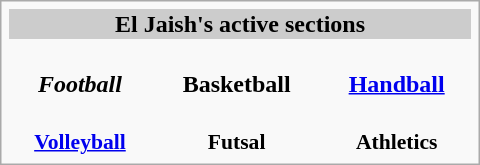<table class="infobox" style="width: 20em; font-size: 95%em;align: center">
<tr bgcolor="#cccccc" style="text-align: center">
<th colspan="3">El Jaish's active sections</th>
</tr>
<tr style="text-align: center">
<td><br><strong><em>Football</em></strong></td>
<td><br><strong>Basketball</strong></td>
<td><br><strong><a href='#'>Handball</a></strong></td>
</tr>
<tr style="font-size: 90%; text-align: center">
<td><br><strong><a href='#'>Volleyball</a></strong></td>
<td><br><strong>Futsal</strong></td>
<td><br><strong>Athletics</strong></td>
</tr>
</table>
